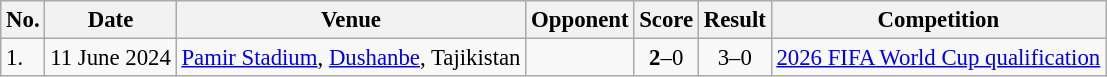<table class="wikitable" style="font-size:95%;">
<tr>
<th>No.</th>
<th>Date</th>
<th>Venue</th>
<th>Opponent</th>
<th>Score</th>
<th>Result</th>
<th>Competition</th>
</tr>
<tr>
<td>1.</td>
<td>11 June 2024</td>
<td><a href='#'>Pamir Stadium</a>, <a href='#'>Dushanbe</a>, Tajikistan</td>
<td></td>
<td align=center><strong>2</strong>–0</td>
<td align=center>3–0</td>
<td><a href='#'>2026 FIFA World Cup qualification</a></td>
</tr>
</table>
